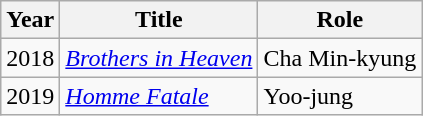<table class="wikitable">
<tr>
<th>Year</th>
<th>Title</th>
<th>Role</th>
</tr>
<tr>
<td>2018</td>
<td><em><a href='#'>Brothers in Heaven</a></em></td>
<td>Cha Min-kyung</td>
</tr>
<tr>
<td>2019</td>
<td><em><a href='#'>Homme Fatale</a></em></td>
<td>Yoo-jung</td>
</tr>
</table>
